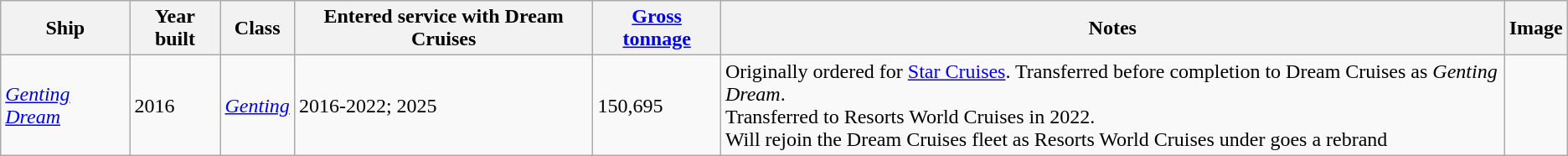<table class="wikitable sortable">
<tr>
<th>Ship</th>
<th>Year built</th>
<th>Class</th>
<th>Entered service with Dream Cruises</th>
<th><a href='#'>Gross tonnage</a></th>
<th>Notes</th>
<th>Image</th>
</tr>
<tr>
<td><em><a href='#'>Genting Dream</a></em></td>
<td>2016</td>
<td><a href='#'><em>Genting</em></a></td>
<td>2016-2022; 2025</td>
<td>150,695</td>
<td>Originally ordered for <a href='#'>Star Cruises</a>.  Transferred before completion to Dream Cruises as <em>Genting</em> <em>Dream</em>.<br>Transferred to Resorts World Cruises in 2022.<br>Will rejoin the Dream Cruises fleet as Resorts World Cruises under goes a rebrand</td>
<td><br></td>
</tr>
</table>
